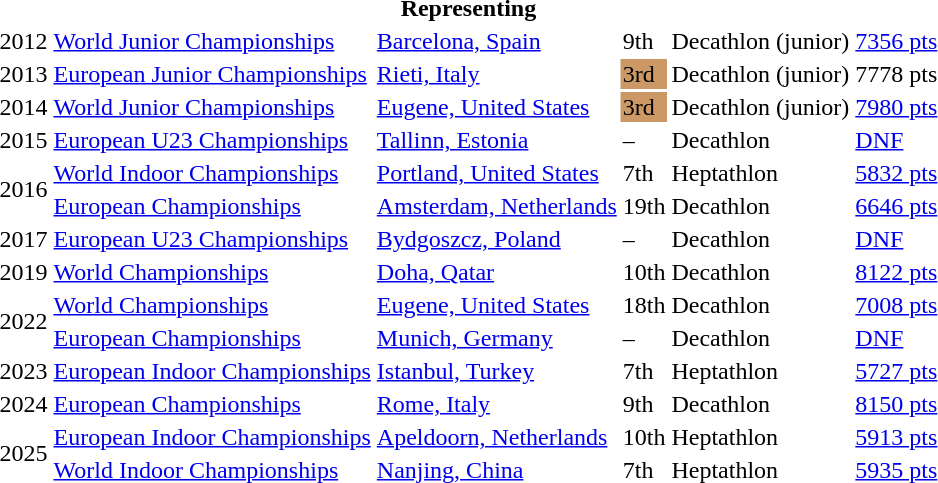<table>
<tr>
<th colspan="6">Representing </th>
</tr>
<tr>
<td>2012</td>
<td><a href='#'>World Junior Championships</a></td>
<td><a href='#'>Barcelona, Spain</a></td>
<td>9th</td>
<td>Decathlon (junior)</td>
<td><a href='#'>7356 pts</a></td>
</tr>
<tr>
<td>2013</td>
<td><a href='#'>European Junior Championships</a></td>
<td><a href='#'>Rieti, Italy</a></td>
<td bgcolor=cc9966>3rd</td>
<td>Decathlon (junior)</td>
<td>7778 pts</td>
</tr>
<tr>
<td>2014</td>
<td><a href='#'>World Junior Championships</a></td>
<td><a href='#'>Eugene, United States</a></td>
<td bgcolor=cc9966>3rd</td>
<td>Decathlon (junior)</td>
<td><a href='#'>7980 pts</a></td>
</tr>
<tr>
<td>2015</td>
<td><a href='#'>European U23 Championships</a></td>
<td><a href='#'>Tallinn, Estonia</a></td>
<td>–</td>
<td>Decathlon</td>
<td><a href='#'>DNF</a></td>
</tr>
<tr>
<td rowspan=2>2016</td>
<td><a href='#'>World Indoor Championships</a></td>
<td><a href='#'>Portland, United States</a></td>
<td>7th</td>
<td>Heptathlon</td>
<td><a href='#'>5832 pts</a></td>
</tr>
<tr>
<td><a href='#'>European Championships</a></td>
<td><a href='#'>Amsterdam, Netherlands</a></td>
<td>19th</td>
<td>Decathlon</td>
<td><a href='#'>6646 pts</a></td>
</tr>
<tr>
<td>2017</td>
<td><a href='#'>European U23 Championships</a></td>
<td><a href='#'>Bydgoszcz, Poland</a></td>
<td>–</td>
<td>Decathlon</td>
<td><a href='#'>DNF</a></td>
</tr>
<tr>
<td>2019</td>
<td><a href='#'>World Championships</a></td>
<td><a href='#'>Doha, Qatar</a></td>
<td>10th</td>
<td>Decathlon</td>
<td><a href='#'>8122 pts</a></td>
</tr>
<tr>
<td rowspan=2>2022</td>
<td><a href='#'>World Championships</a></td>
<td><a href='#'>Eugene, United States</a></td>
<td>18th</td>
<td>Decathlon</td>
<td><a href='#'>7008 pts</a></td>
</tr>
<tr>
<td><a href='#'>European Championships</a></td>
<td><a href='#'>Munich, Germany</a></td>
<td>–</td>
<td>Decathlon</td>
<td><a href='#'>DNF</a></td>
</tr>
<tr>
<td>2023</td>
<td><a href='#'>European Indoor Championships</a></td>
<td><a href='#'>Istanbul, Turkey</a></td>
<td>7th</td>
<td>Heptathlon</td>
<td><a href='#'>5727 pts</a></td>
</tr>
<tr>
<td>2024</td>
<td><a href='#'>European Championships</a></td>
<td><a href='#'>Rome, Italy</a></td>
<td>9th</td>
<td>Decathlon</td>
<td><a href='#'>8150 pts</a></td>
</tr>
<tr>
<td rowspan=2>2025</td>
<td><a href='#'>European Indoor Championships</a></td>
<td><a href='#'>Apeldoorn, Netherlands</a></td>
<td>10th</td>
<td>Heptathlon</td>
<td><a href='#'>5913 pts</a></td>
</tr>
<tr>
<td><a href='#'>World Indoor Championships</a></td>
<td><a href='#'>Nanjing, China</a></td>
<td>7th</td>
<td>Heptathlon</td>
<td><a href='#'>5935 pts</a></td>
</tr>
<tr>
</tr>
</table>
